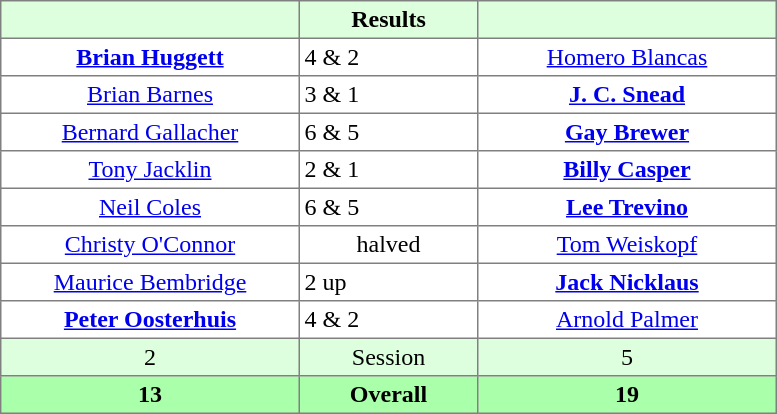<table border="1" cellpadding="3" style="border-collapse: collapse; text-align:center;">
<tr style="background:#dfd;">
<th style="width:12em;"> </th>
<th style="width:7em;">Results</th>
<th style="width:12em;"></th>
</tr>
<tr>
<td><strong><a href='#'>Brian Huggett</a></strong></td>
<td align=left> 4 & 2</td>
<td><a href='#'>Homero Blancas</a></td>
</tr>
<tr>
<td><a href='#'>Brian Barnes</a></td>
<td align=left> 3 & 1</td>
<td><strong><a href='#'>J. C. Snead</a></strong></td>
</tr>
<tr>
<td><a href='#'>Bernard Gallacher</a></td>
<td align=left> 6 & 5</td>
<td><strong><a href='#'>Gay Brewer</a></strong></td>
</tr>
<tr>
<td><a href='#'>Tony Jacklin</a></td>
<td align=left> 2 & 1</td>
<td><strong><a href='#'>Billy Casper</a></strong></td>
</tr>
<tr>
<td><a href='#'>Neil Coles</a></td>
<td align=left> 6 & 5</td>
<td><strong><a href='#'>Lee Trevino</a></strong></td>
</tr>
<tr>
<td><a href='#'>Christy O'Connor</a></td>
<td>halved</td>
<td><a href='#'>Tom Weiskopf</a></td>
</tr>
<tr>
<td><a href='#'>Maurice Bembridge</a></td>
<td align=left> 2 up</td>
<td><strong><a href='#'>Jack Nicklaus</a></strong></td>
</tr>
<tr>
<td><strong><a href='#'>Peter Oosterhuis</a></strong></td>
<td align=left> 4 & 2</td>
<td><a href='#'>Arnold Palmer</a></td>
</tr>
<tr style="background:#dfd;">
<td>2</td>
<td>Session</td>
<td>5</td>
</tr>
<tr style="background:#afa;">
<th>13</th>
<th>Overall</th>
<th>19</th>
</tr>
</table>
